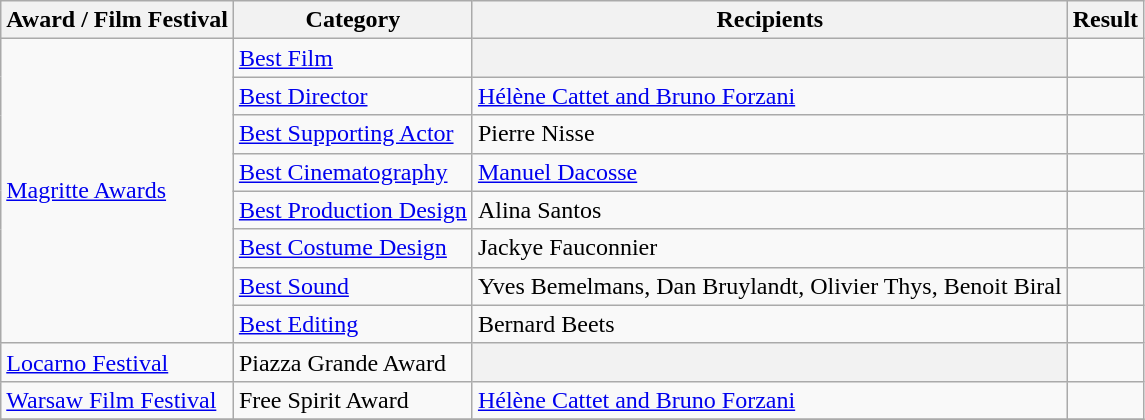<table class="wikitable plainrowheaders sortable">
<tr>
<th scope="col">Award / Film Festival</th>
<th scope="col">Category</th>
<th scope="col">Recipients</th>
<th scope="col">Result</th>
</tr>
<tr>
<td rowspan=8><a href='#'>Magritte Awards</a></td>
<td><a href='#'>Best Film</a></td>
<th></th>
<td></td>
</tr>
<tr>
<td><a href='#'>Best Director</a></td>
<td><a href='#'>Hélène Cattet and Bruno Forzani</a></td>
<td></td>
</tr>
<tr>
<td><a href='#'>Best Supporting Actor</a></td>
<td>Pierre Nisse</td>
<td></td>
</tr>
<tr>
<td><a href='#'>Best Cinematography</a></td>
<td><a href='#'>Manuel Dacosse</a></td>
<td></td>
</tr>
<tr>
<td><a href='#'>Best Production Design</a></td>
<td>Alina Santos</td>
<td></td>
</tr>
<tr>
<td><a href='#'>Best Costume Design</a></td>
<td>Jackye Fauconnier</td>
<td></td>
</tr>
<tr>
<td><a href='#'>Best Sound</a></td>
<td>Yves Bemelmans, Dan Bruylandt, Olivier Thys, Benoit Biral</td>
<td></td>
</tr>
<tr>
<td><a href='#'>Best Editing</a></td>
<td>Bernard Beets</td>
<td></td>
</tr>
<tr>
<td><a href='#'>Locarno Festival</a></td>
<td>Piazza Grande Award</td>
<th></th>
<td></td>
</tr>
<tr>
<td><a href='#'>Warsaw Film Festival</a></td>
<td>Free Spirit Award</td>
<td><a href='#'>Hélène Cattet and Bruno Forzani</a></td>
<td></td>
</tr>
<tr>
</tr>
</table>
